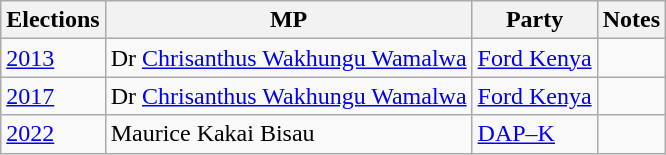<table class="wikitable">
<tr>
<th>Elections</th>
<th>MP </th>
<th>Party</th>
<th>Notes</th>
</tr>
<tr>
<td><a href='#'>2013</a></td>
<td>Dr <a href='#'>Chrisanthus Wakhungu Wamalwa</a></td>
<td><a href='#'>Ford Kenya</a></td>
<td></td>
</tr>
<tr>
<td><a href='#'>2017</a></td>
<td>Dr <a href='#'>Chrisanthus Wakhungu Wamalwa</a></td>
<td><a href='#'>Ford Kenya</a></td>
<td></td>
</tr>
<tr>
<td><a href='#'>2022</a></td>
<td>Maurice Kakai Bisau</td>
<td><a href='#'>DAP–K</a></td>
<td></td>
</tr>
</table>
